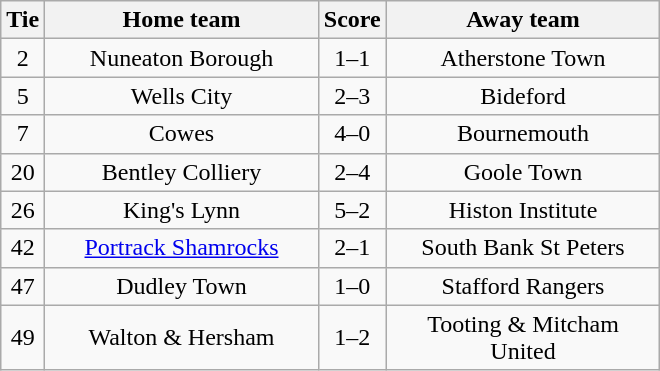<table class="wikitable" style="text-align:center;">
<tr>
<th width=20>Tie</th>
<th width=175>Home team</th>
<th width=20>Score</th>
<th width=175>Away team</th>
</tr>
<tr>
<td>2</td>
<td>Nuneaton Borough</td>
<td>1–1</td>
<td>Atherstone Town</td>
</tr>
<tr>
<td>5</td>
<td>Wells City</td>
<td>2–3</td>
<td>Bideford</td>
</tr>
<tr>
<td>7</td>
<td>Cowes</td>
<td>4–0</td>
<td>Bournemouth</td>
</tr>
<tr>
<td>20</td>
<td>Bentley Colliery</td>
<td>2–4</td>
<td>Goole Town</td>
</tr>
<tr>
<td>26</td>
<td>King's Lynn</td>
<td>5–2</td>
<td>Histon Institute</td>
</tr>
<tr>
<td>42</td>
<td><a href='#'>Portrack Shamrocks</a></td>
<td>2–1</td>
<td>South Bank St Peters</td>
</tr>
<tr>
<td>47</td>
<td>Dudley Town</td>
<td>1–0</td>
<td>Stafford Rangers</td>
</tr>
<tr>
<td>49</td>
<td>Walton & Hersham</td>
<td>1–2</td>
<td>Tooting & Mitcham United</td>
</tr>
</table>
